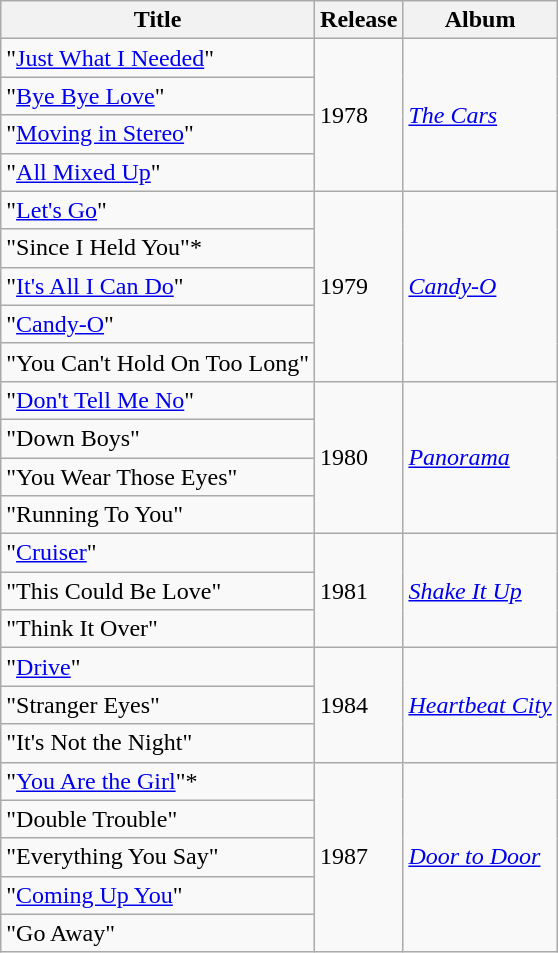<table class="wikitable">
<tr>
<th>Title</th>
<th>Release</th>
<th>Album</th>
</tr>
<tr>
<td>"<a href='#'>Just What I Needed</a>"</td>
<td rowspan="4">1978</td>
<td rowspan="4"><em><a href='#'>The Cars</a></em></td>
</tr>
<tr>
<td>"<a href='#'>Bye Bye Love</a>"</td>
</tr>
<tr>
<td>"<a href='#'>Moving in Stereo</a>"</td>
</tr>
<tr>
<td>"<a href='#'>All Mixed Up</a>"</td>
</tr>
<tr>
<td>"<a href='#'>Let's Go</a>"</td>
<td rowspan="5">1979</td>
<td rowspan="5"><em><a href='#'>Candy-O</a></em></td>
</tr>
<tr>
<td>"Since I Held You"*</td>
</tr>
<tr>
<td>"<a href='#'>It's All I Can Do</a>"</td>
</tr>
<tr>
<td>"<a href='#'>Candy-O</a>"</td>
</tr>
<tr>
<td>"You Can't Hold On Too Long"</td>
</tr>
<tr>
<td>"<a href='#'>Don't Tell Me No</a>"</td>
<td rowspan="4">1980</td>
<td rowspan="4"><em><a href='#'>Panorama</a></em></td>
</tr>
<tr>
<td>"Down Boys"</td>
</tr>
<tr>
<td>"You Wear Those Eyes"</td>
</tr>
<tr>
<td>"Running To You"</td>
</tr>
<tr>
<td>"<a href='#'>Cruiser</a>"</td>
<td rowspan="3">1981</td>
<td rowspan="3"><em><a href='#'>Shake It Up</a></em></td>
</tr>
<tr>
<td>"This Could Be Love"</td>
</tr>
<tr>
<td>"Think It Over"</td>
</tr>
<tr>
<td>"<a href='#'>Drive</a>"</td>
<td rowspan="3">1984</td>
<td rowspan="3"><em><a href='#'>Heartbeat City</a></em></td>
</tr>
<tr>
<td>"Stranger Eyes"</td>
</tr>
<tr>
<td>"It's Not the Night"</td>
</tr>
<tr>
<td>"<a href='#'>You Are the Girl</a>"*</td>
<td rowspan="5">1987</td>
<td rowspan="5"><em><a href='#'>Door to Door</a></em></td>
</tr>
<tr>
<td>"Double Trouble"</td>
</tr>
<tr>
<td>"Everything You Say"</td>
</tr>
<tr>
<td>"<a href='#'>Coming Up You</a>"</td>
</tr>
<tr>
<td>"Go Away"</td>
</tr>
</table>
